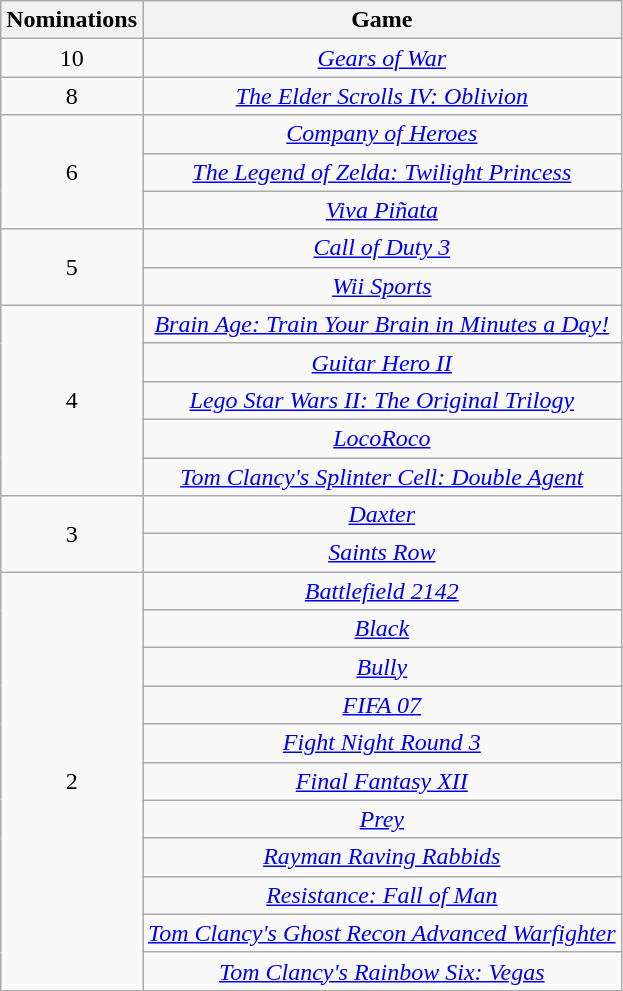<table class="wikitable floatleft" rowspan="2" style="text-align:center;" background: #f6e39c;>
<tr>
<th scope="col">Nominations</th>
<th scope="col">Game</th>
</tr>
<tr>
<td>10</td>
<td><em><a href='#'>Gears of War</a></em></td>
</tr>
<tr>
<td>8</td>
<td><em><a href='#'>The Elder Scrolls IV: Oblivion</a></em></td>
</tr>
<tr>
<td rowspan=3>6</td>
<td><em><a href='#'>Company of Heroes</a></em></td>
</tr>
<tr>
<td><em><a href='#'>The Legend of Zelda: Twilight Princess</a></em></td>
</tr>
<tr>
<td><em><a href='#'>Viva Piñata</a></em></td>
</tr>
<tr>
<td rowspan=2>5</td>
<td><em><a href='#'>Call of Duty 3</a></em></td>
</tr>
<tr>
<td><em><a href='#'>Wii Sports</a></em></td>
</tr>
<tr>
<td rowspan=5>4</td>
<td><em><a href='#'>Brain Age: Train Your Brain in Minutes a Day!</a></em></td>
</tr>
<tr>
<td><em><a href='#'>Guitar Hero II</a></em></td>
</tr>
<tr>
<td><em><a href='#'>Lego Star Wars II: The Original Trilogy</a></em></td>
</tr>
<tr>
<td><em><a href='#'>LocoRoco</a></em></td>
</tr>
<tr>
<td><em><a href='#'>Tom Clancy's Splinter Cell: Double Agent</a></em></td>
</tr>
<tr>
<td rowspan=2>3</td>
<td><em><a href='#'>Daxter</a></em></td>
</tr>
<tr>
<td><em><a href='#'>Saints Row</a></em></td>
</tr>
<tr>
<td rowspan=11>2</td>
<td><em><a href='#'>Battlefield 2142</a></em></td>
</tr>
<tr>
<td><em><a href='#'>Black</a></em></td>
</tr>
<tr>
<td><em><a href='#'>Bully</a></em></td>
</tr>
<tr>
<td><em><a href='#'>FIFA 07</a></em></td>
</tr>
<tr>
<td><em><a href='#'>Fight Night Round 3</a></em></td>
</tr>
<tr>
<td><em><a href='#'>Final Fantasy XII</a></em></td>
</tr>
<tr>
<td><em><a href='#'>Prey</a></em></td>
</tr>
<tr>
<td><em><a href='#'>Rayman Raving Rabbids</a></em></td>
</tr>
<tr>
<td><em><a href='#'>Resistance: Fall of Man</a></em></td>
</tr>
<tr>
<td><em><a href='#'>Tom Clancy's Ghost Recon Advanced Warfighter</a></em></td>
</tr>
<tr>
<td><em><a href='#'>Tom Clancy's Rainbow Six: Vegas</a></em></td>
</tr>
</table>
